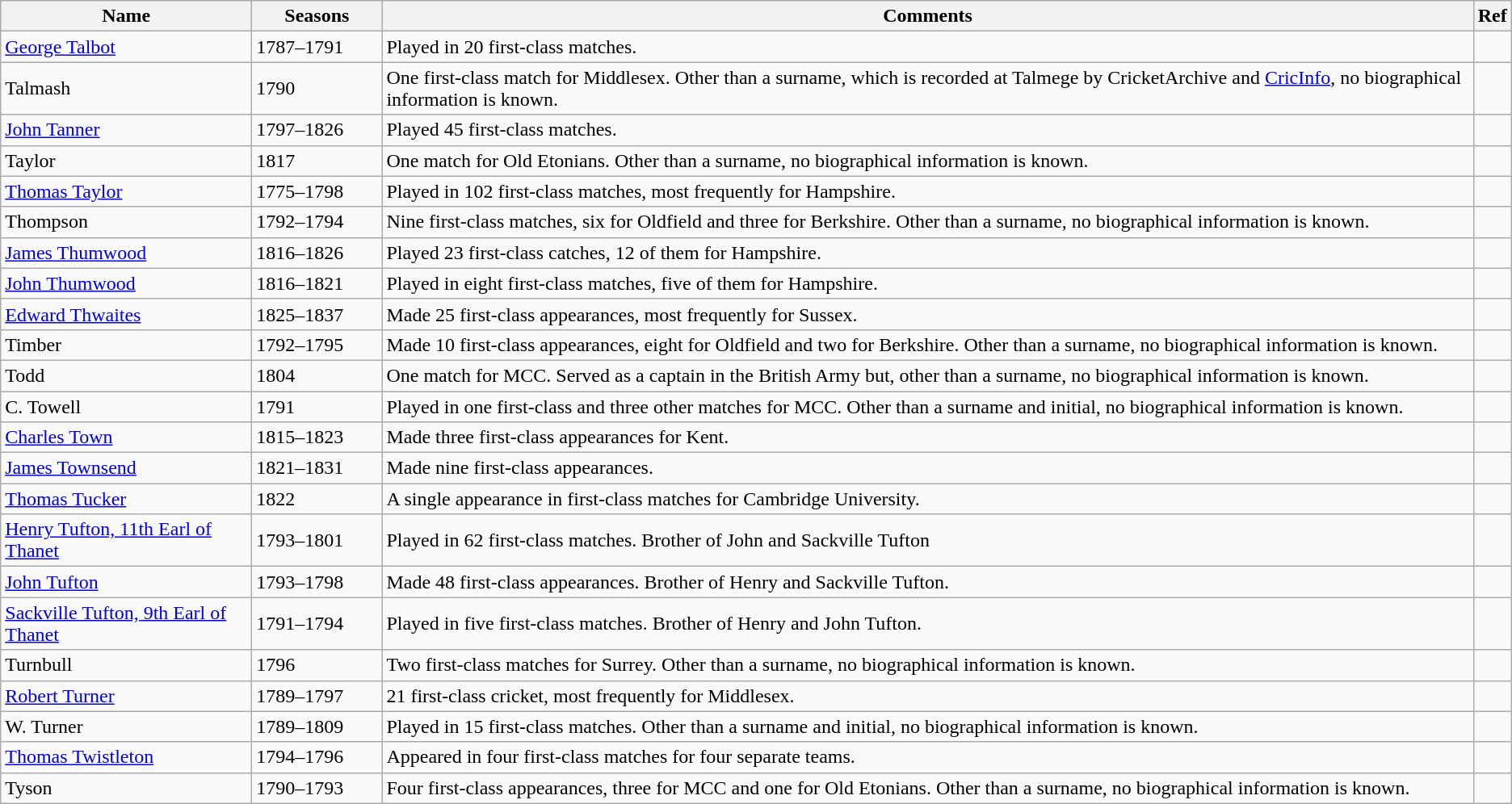<table class="wikitable">
<tr>
<th style="width:200px">Name</th>
<th style="width: 100px">Seasons</th>
<th>Comments</th>
<th>Ref</th>
</tr>
<tr>
<td><a href='#'>George Talbot</a></td>
<td>1787–1791</td>
<td>Played in 20 first-class matches.</td>
<td></td>
</tr>
<tr>
<td>Talmash</td>
<td>1790</td>
<td>One first-class match for Middlesex. Other than a surname, which is recorded at Talmege by CricketArchive and <a href='#'>CricInfo</a>, no biographical information is known.</td>
<td></td>
</tr>
<tr>
<td><a href='#'>John Tanner</a></td>
<td>1797–1826</td>
<td>Played 45 first-class matches.</td>
<td></td>
</tr>
<tr>
<td>Taylor</td>
<td>1817</td>
<td>One match for Old Etonians. Other than a surname, no biographical information is known.</td>
<td></td>
</tr>
<tr>
<td><a href='#'>Thomas Taylor</a></td>
<td>1775–1798</td>
<td>Played in 102 first-class matches, most frequently for Hampshire.</td>
<td></td>
</tr>
<tr>
<td>Thompson</td>
<td>1792–1794</td>
<td>Nine first-class matches, six for Oldfield and three for Berkshire. Other than a surname, no biographical information is known.</td>
<td></td>
</tr>
<tr>
<td><a href='#'>James Thumwood</a></td>
<td>1816–1826</td>
<td>Played 23 first-class catches, 12 of them for Hampshire.</td>
<td></td>
</tr>
<tr>
<td><a href='#'>John Thumwood</a></td>
<td>1816–1821</td>
<td>Played in eight first-class matches, five of them for Hampshire.</td>
<td></td>
</tr>
<tr>
<td><a href='#'>Edward Thwaites</a></td>
<td>1825–1837</td>
<td>Made 25 first-class appearances, most frequently for Sussex.</td>
<td></td>
</tr>
<tr>
<td>Timber</td>
<td>1792–1795</td>
<td>Made 10 first-class appearances, eight for Oldfield and two for Berkshire. Other than a surname, no biographical information is known.</td>
<td></td>
</tr>
<tr>
<td>Todd</td>
<td>1804</td>
<td>One match for MCC. Served as a captain in the British Army but, other than a surname, no biographical information is known.</td>
<td></td>
</tr>
<tr>
<td>C. Towell</td>
<td>1791</td>
<td>Played in one first-class and three other matches for MCC. Other than a surname and initial, no biographical information is known.</td>
<td></td>
</tr>
<tr>
<td><a href='#'>Charles Town</a></td>
<td>1815–1823</td>
<td>Made three first-class appearances for Kent.</td>
<td></td>
</tr>
<tr>
<td><a href='#'>James Townsend</a></td>
<td>1821–1831</td>
<td>Made nine first-class appearances.</td>
<td></td>
</tr>
<tr>
<td><a href='#'>Thomas Tucker</a></td>
<td>1822</td>
<td>A single appearance in first-class matches for Cambridge University.</td>
<td></td>
</tr>
<tr>
<td><a href='#'>Henry Tufton, 11th Earl of Thanet</a></td>
<td>1793–1801</td>
<td>Played in 62 first-class matches. Brother of John and Sackville Tufton</td>
<td></td>
</tr>
<tr>
<td><a href='#'>John Tufton</a></td>
<td>1793–1798</td>
<td>Made 48 first-class appearances. Brother of Henry and Sackville Tufton.</td>
<td></td>
</tr>
<tr>
<td><a href='#'>Sackville Tufton, 9th Earl of Thanet</a></td>
<td>1791–1794</td>
<td>Played in five first-class matches. Brother of Henry and John Tufton.</td>
<td></td>
</tr>
<tr>
<td>Turnbull</td>
<td>1796</td>
<td>Two first-class matches for Surrey. Other than a surname, no biographical information is known.</td>
<td></td>
</tr>
<tr>
<td><a href='#'>Robert Turner</a></td>
<td>1789–1797</td>
<td>21 first-class cricket, most frequently for Middlesex.</td>
<td></td>
</tr>
<tr>
<td>W. Turner</td>
<td>1789–1809</td>
<td>Played in 15 first-class matches. Other than a surname and initial, no biographical information is known.</td>
<td></td>
</tr>
<tr>
<td><a href='#'>Thomas Twistleton</a></td>
<td>1794–1796</td>
<td>Appeared in four first-class matches for four separate teams.</td>
<td></td>
</tr>
<tr>
<td>Tyson</td>
<td>1790–1793</td>
<td>Four first-class appearances, three for MCC and one for Old Etonians. Other than a surname, no biographical information is known.</td>
<td></td>
</tr>
</table>
